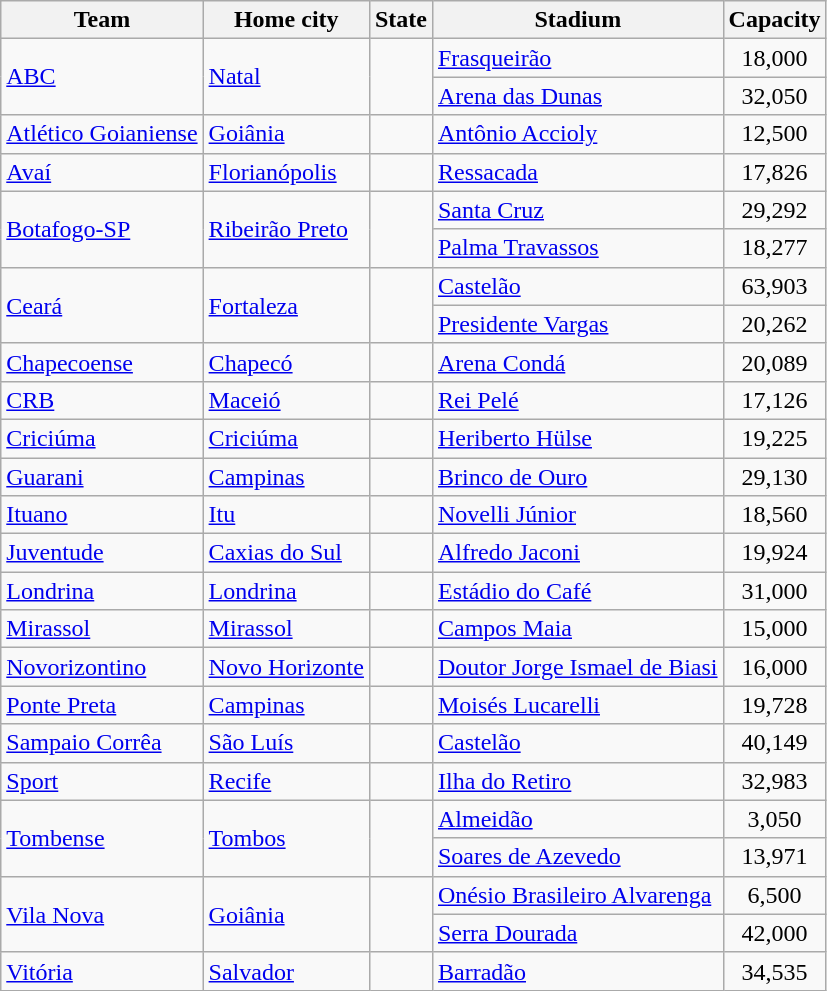<table class="wikitable sortable" |>
<tr>
<th>Team</th>
<th>Home city</th>
<th>State</th>
<th>Stadium</th>
<th>Capacity</th>
</tr>
<tr>
<td rowspan=2><a href='#'>ABC</a></td>
<td rowspan=2><a href='#'>Natal</a></td>
<td rowspan=2></td>
<td><a href='#'>Frasqueirão</a></td>
<td align=center>18,000</td>
</tr>
<tr>
<td><a href='#'>Arena das Dunas</a></td>
<td align=center>32,050</td>
</tr>
<tr>
<td><a href='#'>Atlético Goianiense</a></td>
<td><a href='#'>Goiânia</a></td>
<td></td>
<td><a href='#'>Antônio Accioly</a></td>
<td align=center>12,500</td>
</tr>
<tr>
<td><a href='#'>Avaí</a></td>
<td><a href='#'>Florianópolis</a></td>
<td></td>
<td><a href='#'>Ressacada</a></td>
<td align=center>17,826</td>
</tr>
<tr>
<td rowspan=2><a href='#'>Botafogo-SP</a></td>
<td rowspan=2><a href='#'>Ribeirão Preto</a></td>
<td rowspan=2></td>
<td><a href='#'>Santa Cruz</a></td>
<td align=center>29,292</td>
</tr>
<tr>
<td><a href='#'>Palma Travassos</a></td>
<td align=center>18,277</td>
</tr>
<tr>
<td rowspan=2><a href='#'>Ceará</a></td>
<td rowspan=2><a href='#'>Fortaleza</a></td>
<td rowspan=2></td>
<td><a href='#'>Castelão</a></td>
<td align=center>63,903</td>
</tr>
<tr>
<td><a href='#'>Presidente Vargas</a></td>
<td align=center>20,262</td>
</tr>
<tr>
<td><a href='#'>Chapecoense</a></td>
<td><a href='#'>Chapecó</a></td>
<td></td>
<td><a href='#'>Arena Condá</a></td>
<td align=center>20,089</td>
</tr>
<tr>
<td><a href='#'>CRB</a></td>
<td><a href='#'>Maceió</a></td>
<td></td>
<td><a href='#'>Rei Pelé</a></td>
<td align=center>17,126</td>
</tr>
<tr>
<td><a href='#'>Criciúma</a></td>
<td><a href='#'>Criciúma</a></td>
<td></td>
<td><a href='#'>Heriberto Hülse</a></td>
<td align=center>19,225</td>
</tr>
<tr>
<td><a href='#'>Guarani</a></td>
<td><a href='#'>Campinas</a></td>
<td></td>
<td><a href='#'>Brinco de Ouro</a></td>
<td align=center>29,130</td>
</tr>
<tr>
<td><a href='#'>Ituano</a></td>
<td><a href='#'>Itu</a></td>
<td></td>
<td><a href='#'>Novelli Júnior</a></td>
<td align=center>18,560</td>
</tr>
<tr>
<td><a href='#'>Juventude</a></td>
<td><a href='#'>Caxias do Sul</a></td>
<td></td>
<td><a href='#'>Alfredo Jaconi</a></td>
<td align=center>19,924</td>
</tr>
<tr>
<td><a href='#'>Londrina</a></td>
<td><a href='#'>Londrina</a></td>
<td></td>
<td><a href='#'>Estádio do Café</a></td>
<td align=center>31,000</td>
</tr>
<tr>
<td><a href='#'>Mirassol</a></td>
<td><a href='#'>Mirassol</a></td>
<td></td>
<td><a href='#'>Campos Maia</a></td>
<td align=center>15,000</td>
</tr>
<tr>
<td><a href='#'>Novorizontino</a></td>
<td><a href='#'>Novo Horizonte</a></td>
<td></td>
<td><a href='#'>Doutor Jorge Ismael de Biasi</a></td>
<td align=center>16,000</td>
</tr>
<tr>
<td><a href='#'>Ponte Preta</a></td>
<td><a href='#'>Campinas</a></td>
<td></td>
<td><a href='#'>Moisés Lucarelli</a></td>
<td align=center>19,728</td>
</tr>
<tr>
<td><a href='#'>Sampaio Corrêa</a></td>
<td><a href='#'>São Luís</a></td>
<td></td>
<td><a href='#'>Castelão</a></td>
<td align=center>40,149</td>
</tr>
<tr>
<td><a href='#'>Sport</a></td>
<td><a href='#'>Recife</a></td>
<td></td>
<td><a href='#'>Ilha do Retiro</a></td>
<td align=center>32,983</td>
</tr>
<tr>
<td rowspan=2><a href='#'>Tombense</a></td>
<td rowspan=2><a href='#'>Tombos</a></td>
<td rowspan=2></td>
<td><a href='#'>Almeidão</a></td>
<td align=center>3,050</td>
</tr>
<tr>
<td><a href='#'>Soares de Azevedo</a> </td>
<td align=center>13,971</td>
</tr>
<tr>
<td rowspan=2><a href='#'>Vila Nova</a></td>
<td rowspan=2><a href='#'>Goiânia</a></td>
<td rowspan=2></td>
<td><a href='#'>Onésio Brasileiro Alvarenga</a></td>
<td align=center>6,500</td>
</tr>
<tr>
<td><a href='#'>Serra Dourada</a></td>
<td align=center>42,000</td>
</tr>
<tr>
<td><a href='#'>Vitória</a></td>
<td><a href='#'>Salvador</a></td>
<td></td>
<td><a href='#'>Barradão</a></td>
<td align=center>34,535</td>
</tr>
</table>
